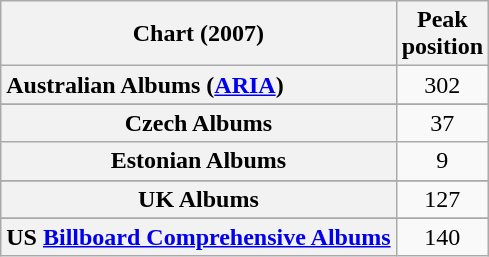<table class="wikitable plainrowheaders sortable" style="text-align: center;">
<tr>
<th scope="col">Chart (2007)</th>
<th scope="col">Peak<br>position</th>
</tr>
<tr>
<th scope=row style="text-align:left;">Australian Albums (<a href='#'>ARIA</a>)</th>
<td>302</td>
</tr>
<tr>
</tr>
<tr>
</tr>
<tr>
</tr>
<tr>
<th scope="row">Czech Albums</th>
<td>37</td>
</tr>
<tr>
<th scope="row">Estonian Albums</th>
<td>9</td>
</tr>
<tr>
</tr>
<tr>
</tr>
<tr>
</tr>
<tr>
</tr>
<tr>
</tr>
<tr>
<th scope="row">UK Albums</th>
<td>127</td>
</tr>
<tr>
</tr>
<tr>
<th scope="row">US <a href='#'>Billboard Comprehensive Albums</a></th>
<td>140</td>
</tr>
</table>
